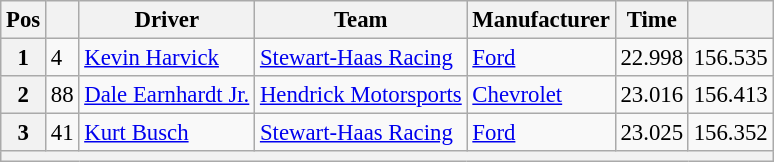<table class="wikitable" style="font-size:95%">
<tr>
<th>Pos</th>
<th></th>
<th>Driver</th>
<th>Team</th>
<th>Manufacturer</th>
<th>Time</th>
<th></th>
</tr>
<tr>
<th>1</th>
<td>4</td>
<td><a href='#'>Kevin Harvick</a></td>
<td><a href='#'>Stewart-Haas Racing</a></td>
<td><a href='#'>Ford</a></td>
<td>22.998</td>
<td>156.535</td>
</tr>
<tr>
<th>2</th>
<td>88</td>
<td><a href='#'>Dale Earnhardt Jr.</a></td>
<td><a href='#'>Hendrick Motorsports</a></td>
<td><a href='#'>Chevrolet</a></td>
<td>23.016</td>
<td>156.413</td>
</tr>
<tr>
<th>3</th>
<td>41</td>
<td><a href='#'>Kurt Busch</a></td>
<td><a href='#'>Stewart-Haas Racing</a></td>
<td><a href='#'>Ford</a></td>
<td>23.025</td>
<td>156.352</td>
</tr>
<tr>
<th colspan="7"></th>
</tr>
</table>
